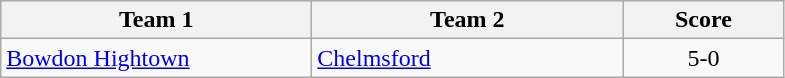<table class="wikitable" style="font-size: 100%">
<tr>
<th width=200>Team 1</th>
<th width=200>Team 2</th>
<th width=100>Score</th>
</tr>
<tr>
<td><a href='#'>Bowdon Hightown</a></td>
<td><a href='#'>Chelmsford</a></td>
<td align=center>5-0</td>
</tr>
</table>
